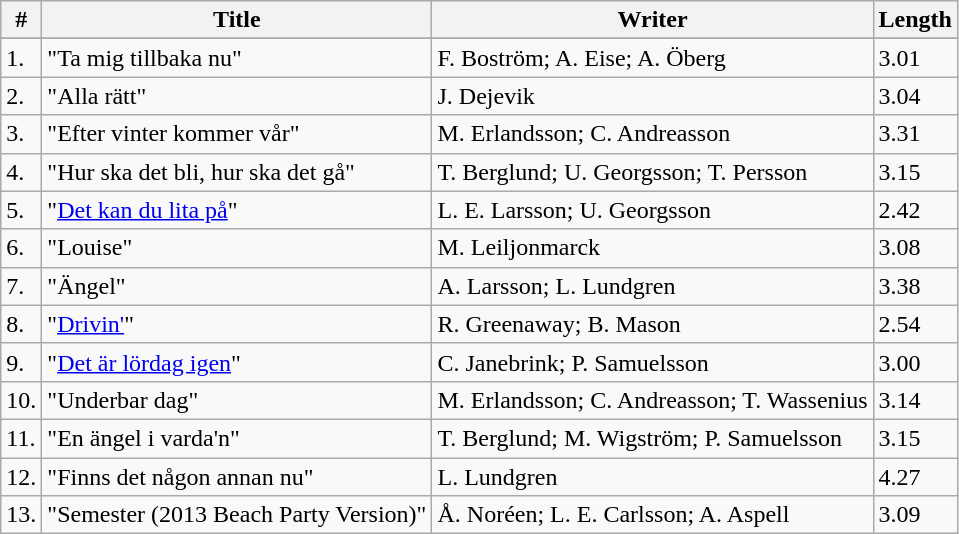<table class="wikitable">
<tr>
<th>#</th>
<th>Title</th>
<th>Writer</th>
<th>Length</th>
</tr>
<tr bgcolor="#ebf5ff">
</tr>
<tr>
<td>1.</td>
<td>"Ta mig tillbaka nu"</td>
<td>F. Boström; A. Eise; A. Öberg</td>
<td>3.01</td>
</tr>
<tr>
<td>2.</td>
<td>"Alla rätt"</td>
<td>J. Dejevik</td>
<td>3.04</td>
</tr>
<tr>
<td>3.</td>
<td>"Efter vinter kommer vår"</td>
<td>M. Erlandsson; C. Andreasson</td>
<td>3.31</td>
</tr>
<tr>
<td>4.</td>
<td>"Hur ska det bli, hur ska det gå"</td>
<td>T. Berglund; U. Georgsson; T. Persson</td>
<td>3.15</td>
</tr>
<tr>
<td>5.</td>
<td>"<a href='#'>Det kan du lita på</a>"</td>
<td>L. E. Larsson; U. Georgsson</td>
<td>2.42</td>
</tr>
<tr>
<td>6.</td>
<td>"Louise"</td>
<td>M. Leiljonmarck</td>
<td>3.08</td>
</tr>
<tr>
<td>7.</td>
<td>"Ängel"</td>
<td>A. Larsson; L. Lundgren</td>
<td>3.38</td>
</tr>
<tr>
<td>8.</td>
<td>"<a href='#'>Drivin'</a>"</td>
<td>R. Greenaway; B. Mason</td>
<td>2.54</td>
</tr>
<tr>
<td>9.</td>
<td>"<a href='#'>Det är lördag igen</a>"</td>
<td>C. Janebrink; P. Samuelsson</td>
<td>3.00</td>
</tr>
<tr>
<td>10.</td>
<td>"Underbar dag"</td>
<td>M. Erlandsson; C. Andreasson; T. Wassenius</td>
<td>3.14</td>
</tr>
<tr>
<td>11.</td>
<td>"En ängel i varda'n"</td>
<td>T. Berglund; M. Wigström; P. Samuelsson</td>
<td>3.15</td>
</tr>
<tr>
<td>12.</td>
<td>"Finns det någon annan nu"</td>
<td>L. Lundgren</td>
<td>4.27</td>
</tr>
<tr>
<td>13.</td>
<td>"Semester (2013 Beach Party Version)"</td>
<td>Å. Noréen; L. E. Carlsson; A. Aspell</td>
<td>3.09</td>
</tr>
</table>
